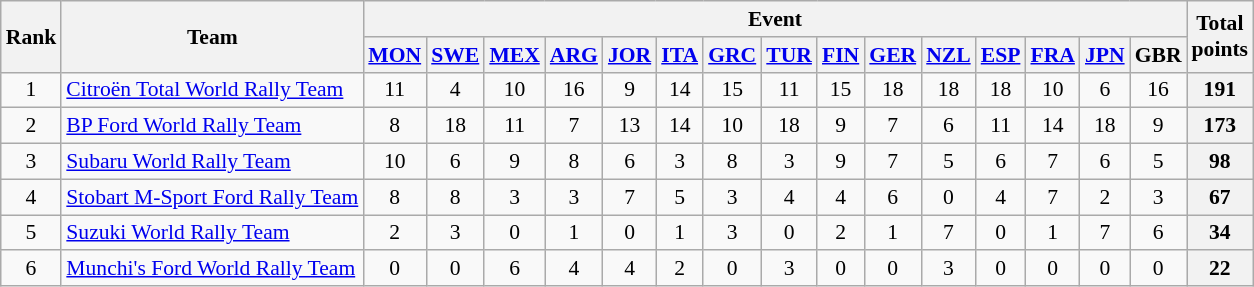<table class="wikitable" style="text-align:center; font-size:90%;">
<tr>
<th rowspan=2>Rank</th>
<th rowspan=2>Team</th>
<th colspan=15>Event</th>
<th rowspan=2>Total<br>points</th>
</tr>
<tr valign="top">
<th><a href='#'>MON</a><br></th>
<th><a href='#'>SWE</a><br></th>
<th><a href='#'>MEX</a><br></th>
<th><a href='#'>ARG</a><br></th>
<th><a href='#'>JOR</a><br></th>
<th><a href='#'>ITA</a><br></th>
<th><a href='#'>GRC</a><br></th>
<th><a href='#'>TUR</a><br></th>
<th><a href='#'>FIN</a><br></th>
<th><a href='#'>GER</a><br></th>
<th><a href='#'>NZL</a><br></th>
<th><a href='#'>ESP</a><br></th>
<th><a href='#'>FRA</a><br></th>
<th><a href='#'>JPN</a><br></th>
<th>GBR<br></th>
</tr>
<tr>
<td>1</td>
<td align="left"> <a href='#'>Citroën Total World Rally Team</a></td>
<td>11</td>
<td>4</td>
<td>10</td>
<td>16</td>
<td>9</td>
<td>14</td>
<td>15</td>
<td>11</td>
<td>15</td>
<td>18</td>
<td>18</td>
<td>18</td>
<td>10</td>
<td>6</td>
<td>16</td>
<th>191</th>
</tr>
<tr>
<td>2</td>
<td align="left"> <a href='#'>BP Ford World Rally Team</a></td>
<td>8</td>
<td>18</td>
<td>11</td>
<td>7</td>
<td>13</td>
<td>14</td>
<td>10</td>
<td>18</td>
<td>9</td>
<td>7</td>
<td>6</td>
<td>11</td>
<td>14</td>
<td>18</td>
<td>9</td>
<th>173</th>
</tr>
<tr>
<td>3</td>
<td align="left"> <a href='#'>Subaru World Rally Team</a></td>
<td>10</td>
<td>6</td>
<td>9</td>
<td>8</td>
<td>6</td>
<td>3</td>
<td>8</td>
<td>3</td>
<td>9</td>
<td>7</td>
<td>5</td>
<td>6</td>
<td>7</td>
<td>6</td>
<td>5</td>
<th>98</th>
</tr>
<tr>
<td>4</td>
<td align="left"> <a href='#'>Stobart M-Sport Ford Rally Team</a></td>
<td>8</td>
<td>8</td>
<td>3</td>
<td>3</td>
<td>7</td>
<td>5</td>
<td>3</td>
<td>4</td>
<td>4</td>
<td>6</td>
<td>0</td>
<td>4</td>
<td>7</td>
<td>2</td>
<td>3</td>
<th>67</th>
</tr>
<tr>
<td>5</td>
<td align="left"> <a href='#'>Suzuki World Rally Team</a></td>
<td>2</td>
<td>3</td>
<td>0</td>
<td>1</td>
<td>0</td>
<td>1</td>
<td>3</td>
<td>0</td>
<td>2</td>
<td>1</td>
<td>7</td>
<td>0</td>
<td>1</td>
<td>7</td>
<td>6</td>
<th>34</th>
</tr>
<tr>
<td>6</td>
<td align="left"> <a href='#'>Munchi's Ford World Rally Team</a></td>
<td>0</td>
<td>0</td>
<td>6</td>
<td>4</td>
<td>4</td>
<td>2</td>
<td>0</td>
<td>3</td>
<td>0</td>
<td>0</td>
<td>3</td>
<td>0</td>
<td>0</td>
<td>0</td>
<td>0</td>
<th>22</th>
</tr>
</table>
